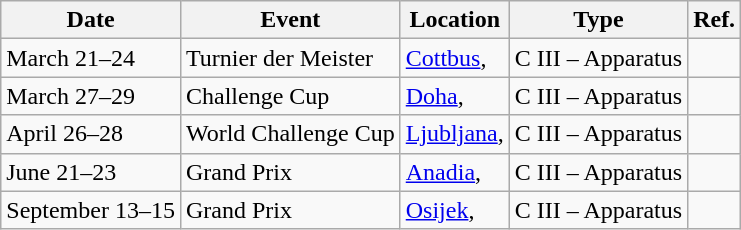<table class="wikitable sortable">
<tr>
<th>Date</th>
<th>Event</th>
<th>Location</th>
<th>Type</th>
<th>Ref.</th>
</tr>
<tr>
<td>March 21–24</td>
<td>Turnier der Meister</td>
<td><a href='#'>Cottbus</a>, </td>
<td>C III – Apparatus</td>
<td></td>
</tr>
<tr>
<td>March 27–29</td>
<td>Challenge Cup</td>
<td><a href='#'>Doha</a>, </td>
<td>C III – Apparatus</td>
<td></td>
</tr>
<tr>
<td>April 26–28</td>
<td>World Challenge Cup</td>
<td><a href='#'>Ljubljana</a>, </td>
<td>C III – Apparatus</td>
<td></td>
</tr>
<tr>
<td>June 21–23</td>
<td>Grand Prix</td>
<td><a href='#'>Anadia</a>, </td>
<td>C III – Apparatus</td>
<td></td>
</tr>
<tr>
<td>September 13–15</td>
<td>Grand Prix</td>
<td><a href='#'>Osijek</a>, </td>
<td>C III – Apparatus</td>
<td></td>
</tr>
</table>
